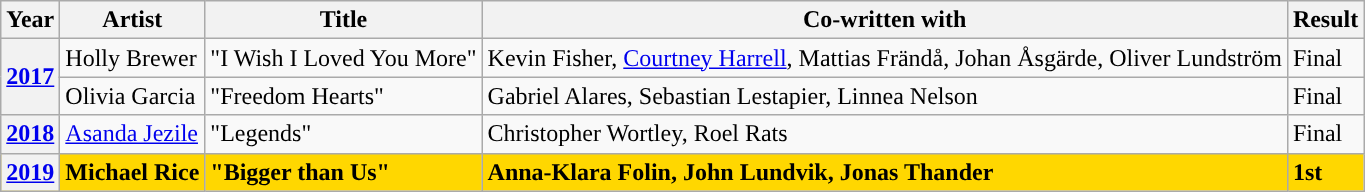<table class="wikitable plainrowheaders">
<tr>
<th scope="col">Year</th>
<th scope="col">Artist</th>
<th scope="col">Title</th>
<th scope="col">Co-written with</th>
<th scope="col">Result</th>
</tr>
<tr>
<th scope="row" rowspan="2"><a href='#'>2017</a></th>
<td>Holly Brewer</td>
<td>"I Wish I Loved You More"</td>
<td>Kevin Fisher, <a href='#'>Courtney Harrell</a>, Mattias Frändå, Johan Åsgärde, Oliver Lundström</td>
<td>Final</td>
</tr>
<tr>
<td>Olivia Garcia</td>
<td>"Freedom Hearts"</td>
<td>Gabriel Alares, Sebastian Lestapier, Linnea Nelson</td>
<td>Final</td>
</tr>
<tr>
<th scope="row"><a href='#'>2018</a></th>
<td><a href='#'>Asanda Jezile</a></td>
<td>"Legends"</td>
<td>Christopher Wortley, Roel Rats</td>
<td>Final</td>
</tr>
<tr bgcolor="gold" style="font-weight:bold;">
<th scope="row"><a href='#'>2019</a></th>
<td>Michael Rice</td>
<td>"Bigger than Us"</td>
<td>Anna-Klara Folin, John Lundvik, Jonas Thander</td>
<td>1st</td>
</tr>
</table>
